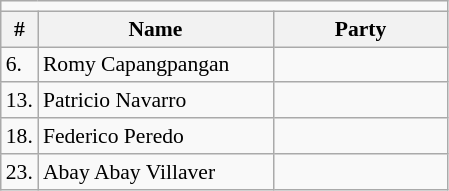<table class=wikitable style="font-size:90%">
<tr>
<td colspan=4 bgcolor=></td>
</tr>
<tr>
<th>#</th>
<th width=150px>Name</th>
<th colspan=2 width=110px>Party</th>
</tr>
<tr>
<td>6.</td>
<td>Romy Capangpangan</td>
<td></td>
</tr>
<tr>
<td>13.</td>
<td>Patricio Navarro</td>
<td></td>
</tr>
<tr>
<td>18.</td>
<td>Federico Peredo</td>
<td></td>
</tr>
<tr>
<td>23.</td>
<td>Abay Abay Villaver</td>
<td></td>
</tr>
</table>
